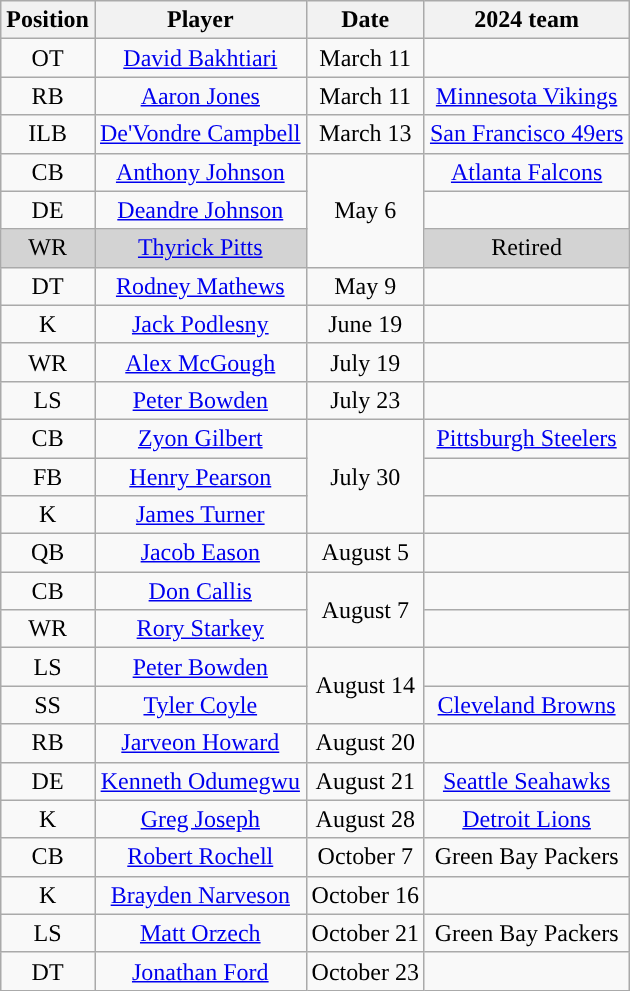<table class="wikitable" style="text-align:center">
<tr>
<th>Position</th>
<th>Player</th>
<th>Date</th>
<th>2024 team</th>
</tr>
<tr>
<td>OT</td>
<td><a href='#'>David Bakhtiari</a></td>
<td>March 11</td>
<td></td>
</tr>
<tr>
<td>RB</td>
<td><a href='#'>Aaron Jones</a></td>
<td>March 11</td>
<td><a href='#'>Minnesota Vikings</a></td>
</tr>
<tr>
<td>ILB</td>
<td><a href='#'>De'Vondre Campbell</a></td>
<td>March 13</td>
<td><a href='#'>San Francisco 49ers</a></td>
</tr>
<tr>
<td>CB</td>
<td><a href='#'>Anthony Johnson</a></td>
<td rowspan=3>May 6</td>
<td><a href='#'>Atlanta Falcons</a></td>
</tr>
<tr>
<td>DE</td>
<td><a href='#'>Deandre Johnson</a></td>
<td></td>
</tr>
<tr bgcolor=D3D3D3>
<td>WR</td>
<td><a href='#'>Thyrick Pitts</a></td>
<td>Retired</td>
</tr>
<tr>
<td>DT</td>
<td><a href='#'>Rodney Mathews</a></td>
<td>May 9</td>
<td></td>
</tr>
<tr>
<td>K</td>
<td><a href='#'>Jack Podlesny</a></td>
<td>June 19</td>
<td></td>
</tr>
<tr>
<td>WR</td>
<td><a href='#'>Alex McGough</a></td>
<td>July 19</td>
<td></td>
</tr>
<tr>
<td>LS</td>
<td><a href='#'>Peter Bowden</a></td>
<td>July 23</td>
<td></td>
</tr>
<tr>
<td>CB</td>
<td><a href='#'>Zyon Gilbert</a></td>
<td rowspan=3>July 30</td>
<td><a href='#'>Pittsburgh Steelers</a></td>
</tr>
<tr>
<td>FB</td>
<td><a href='#'>Henry Pearson</a></td>
<td></td>
</tr>
<tr>
<td>K</td>
<td><a href='#'>James Turner</a></td>
<td></td>
</tr>
<tr>
<td>QB</td>
<td><a href='#'>Jacob Eason</a></td>
<td>August 5</td>
<td></td>
</tr>
<tr>
<td>CB</td>
<td><a href='#'>Don Callis</a></td>
<td rowspan=2>August 7</td>
<td></td>
</tr>
<tr>
<td>WR</td>
<td><a href='#'>Rory Starkey</a></td>
<td></td>
</tr>
<tr>
<td>LS</td>
<td><a href='#'>Peter Bowden</a></td>
<td rowspan=2>August 14</td>
<td></td>
</tr>
<tr>
<td>SS</td>
<td><a href='#'>Tyler Coyle</a></td>
<td><a href='#'>Cleveland Browns</a></td>
</tr>
<tr>
<td>RB</td>
<td><a href='#'>Jarveon Howard</a></td>
<td>August 20</td>
<td></td>
</tr>
<tr>
<td>DE</td>
<td><a href='#'>Kenneth Odumegwu</a></td>
<td>August 21</td>
<td><a href='#'>Seattle Seahawks</a></td>
</tr>
<tr>
<td>K</td>
<td><a href='#'>Greg Joseph</a></td>
<td>August 28</td>
<td><a href='#'>Detroit Lions</a></td>
</tr>
<tr>
<td>CB</td>
<td><a href='#'>Robert Rochell</a></td>
<td>October 7</td>
<td>Green Bay Packers</td>
</tr>
<tr>
<td>K</td>
<td><a href='#'>Brayden Narveson</a></td>
<td>October 16</td>
<td></td>
</tr>
<tr>
<td>LS</td>
<td><a href='#'>Matt Orzech</a></td>
<td>October 21</td>
<td>Green Bay Packers</td>
</tr>
<tr>
<td>DT</td>
<td><a href='#'>Jonathan Ford</a></td>
<td>October 23</td>
<td></td>
</tr>
</table>
